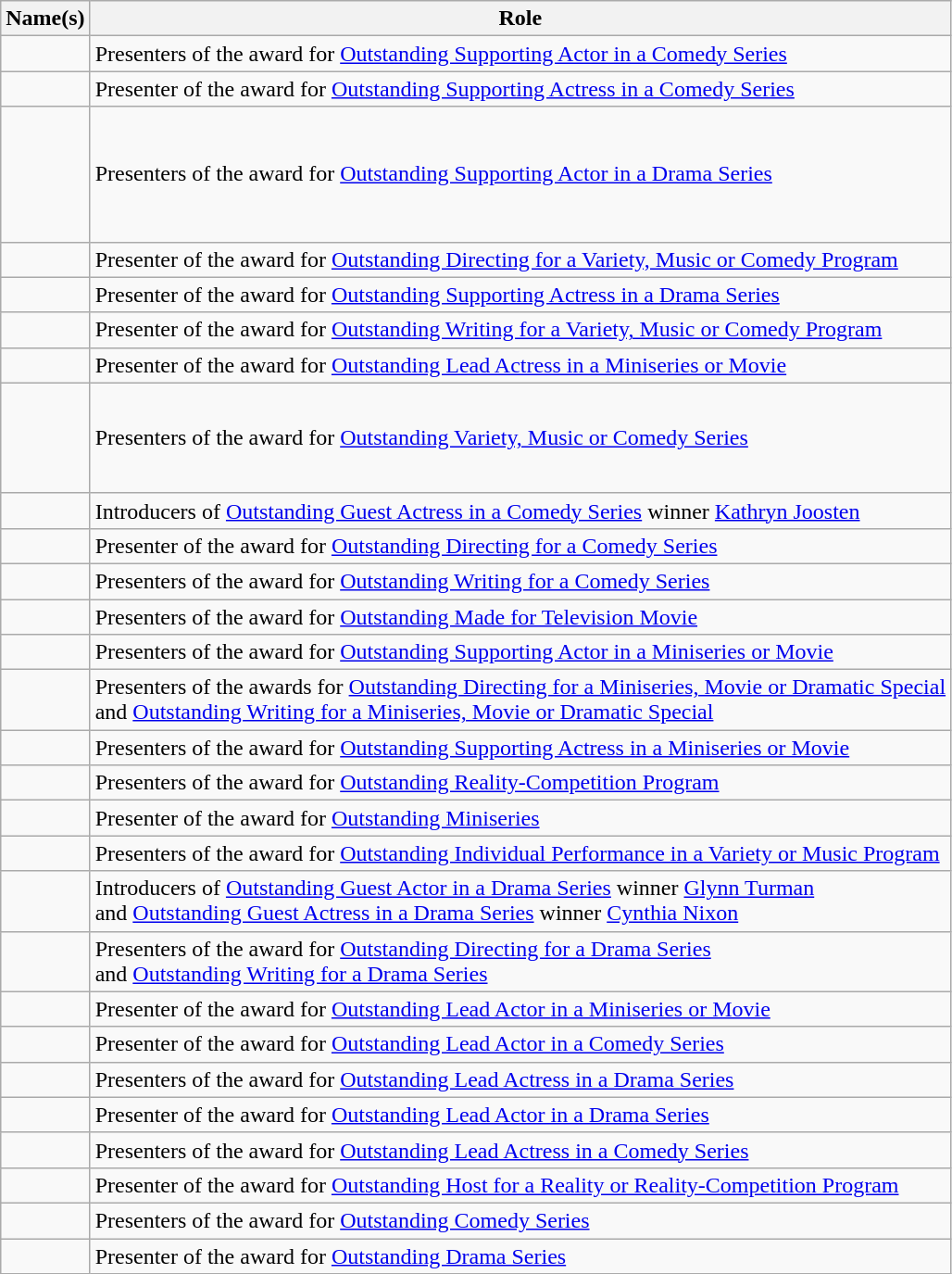<table class="wikitable sortable">
<tr>
<th>Name(s)</th>
<th>Role</th>
</tr>
<tr>
<td><br></td>
<td>Presenters of the award for <a href='#'>Outstanding Supporting Actor in a Comedy Series</a></td>
</tr>
<tr>
<td></td>
<td>Presenter of the award for <a href='#'>Outstanding Supporting Actress in a Comedy Series</a></td>
</tr>
<tr>
<td><br><br><br><br><br></td>
<td>Presenters of the award for <a href='#'>Outstanding Supporting Actor in a Drama Series</a></td>
</tr>
<tr>
<td></td>
<td>Presenter of the award for <a href='#'>Outstanding Directing for a Variety, Music or Comedy Program</a></td>
</tr>
<tr>
<td></td>
<td>Presenter of the award for <a href='#'>Outstanding Supporting Actress in a Drama Series</a></td>
</tr>
<tr>
<td></td>
<td>Presenter of the award for <a href='#'>Outstanding Writing for a Variety, Music or Comedy Program</a></td>
</tr>
<tr>
<td></td>
<td>Presenter of the award for <a href='#'>Outstanding Lead Actress in a Miniseries or Movie</a></td>
</tr>
<tr>
<td><br><br><br><br></td>
<td>Presenters of the award for <a href='#'>Outstanding Variety, Music or Comedy Series</a></td>
</tr>
<tr>
<td><br></td>
<td>Introducers of <a href='#'>Outstanding Guest Actress in a Comedy Series</a> winner <a href='#'>Kathryn Joosten</a></td>
</tr>
<tr>
<td></td>
<td>Presenter of the award for <a href='#'>Outstanding Directing for a Comedy Series</a></td>
</tr>
<tr>
<td><br></td>
<td>Presenters of the award for <a href='#'>Outstanding Writing for a Comedy Series</a></td>
</tr>
<tr>
<td><br></td>
<td>Presenters of the award for <a href='#'>Outstanding Made for Television Movie</a></td>
</tr>
<tr>
<td><br></td>
<td>Presenters of the award for <a href='#'>Outstanding Supporting Actor in a Miniseries or Movie</a></td>
</tr>
<tr>
<td><br></td>
<td>Presenters of the awards for <a href='#'>Outstanding Directing for a Miniseries, Movie or Dramatic Special</a><br>and <a href='#'>Outstanding Writing for a Miniseries, Movie or Dramatic Special</a></td>
</tr>
<tr>
<td><br></td>
<td>Presenters of the award for <a href='#'>Outstanding Supporting Actress in a Miniseries or Movie</a></td>
</tr>
<tr>
<td><br></td>
<td>Presenters of the award for <a href='#'>Outstanding Reality-Competition Program</a></td>
</tr>
<tr>
<td></td>
<td>Presenter of the award for <a href='#'>Outstanding Miniseries</a></td>
</tr>
<tr>
<td><br></td>
<td>Presenters of the award for <a href='#'>Outstanding Individual Performance in a Variety or Music Program</a></td>
</tr>
<tr>
<td><br></td>
<td>Introducers of <a href='#'>Outstanding Guest Actor in a Drama Series</a> winner <a href='#'>Glynn Turman</a> <br>and <a href='#'>Outstanding Guest Actress in a Drama Series</a> winner <a href='#'>Cynthia Nixon</a></td>
</tr>
<tr>
<td><br></td>
<td>Presenters of the award for <a href='#'>Outstanding Directing for a Drama Series</a><br>and <a href='#'>Outstanding Writing for a Drama Series</a></td>
</tr>
<tr>
<td></td>
<td>Presenter of the award for <a href='#'>Outstanding Lead Actor in a Miniseries or Movie</a></td>
</tr>
<tr>
<td></td>
<td>Presenter of the award for <a href='#'>Outstanding Lead Actor in a Comedy Series</a></td>
</tr>
<tr>
<td><br></td>
<td>Presenters of the award for <a href='#'>Outstanding Lead Actress in a Drama Series</a></td>
</tr>
<tr>
<td></td>
<td>Presenter of the award for <a href='#'>Outstanding Lead Actor in a Drama Series</a></td>
</tr>
<tr>
<td><br></td>
<td>Presenters of the award for <a href='#'>Outstanding Lead Actress in a Comedy Series</a></td>
</tr>
<tr>
<td></td>
<td>Presenter of the award for <a href='#'>Outstanding Host for a Reality or Reality-Competition Program</a></td>
</tr>
<tr>
<td><br></td>
<td>Presenters of the award for <a href='#'>Outstanding Comedy Series</a></td>
</tr>
<tr>
<td></td>
<td>Presenter of the award for <a href='#'>Outstanding Drama Series</a></td>
</tr>
</table>
